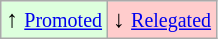<table class="wikitable" align="center">
<tr>
<td style="background:#ddffdd">↑ <small><a href='#'>Promoted</a></small></td>
<td style="background:#ffcccc">↓ <small><a href='#'>Relegated</a></small></td>
</tr>
</table>
